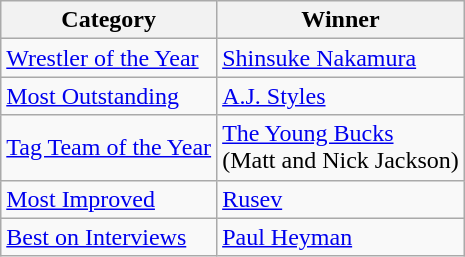<table class="wikitable">
<tr>
<th>Category</th>
<th>Winner</th>
</tr>
<tr>
<td><a href='#'>Wrestler of the Year</a></td>
<td><a href='#'>Shinsuke Nakamura</a></td>
</tr>
<tr>
<td><a href='#'>Most Outstanding</a></td>
<td><a href='#'>A.J. Styles</a></td>
</tr>
<tr>
<td><a href='#'>Tag Team of the Year</a></td>
<td><a href='#'>The Young Bucks</a><br>(Matt and Nick Jackson)</td>
</tr>
<tr>
<td><a href='#'>Most Improved</a></td>
<td><a href='#'>Rusev</a></td>
</tr>
<tr>
<td><a href='#'>Best on Interviews</a></td>
<td><a href='#'>Paul Heyman</a></td>
</tr>
</table>
